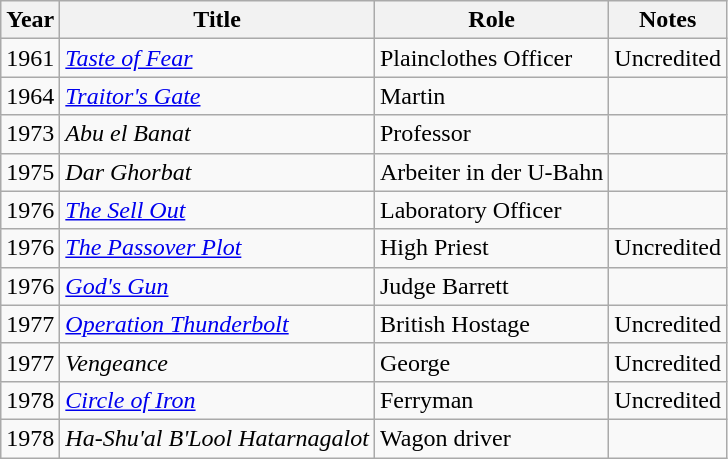<table class="wikitable">
<tr>
<th>Year</th>
<th>Title</th>
<th>Role</th>
<th>Notes</th>
</tr>
<tr>
<td>1961</td>
<td><em><a href='#'>Taste of Fear</a></em></td>
<td>Plainclothes Officer</td>
<td>Uncredited</td>
</tr>
<tr>
<td>1964</td>
<td><em><a href='#'>Traitor's Gate</a></em></td>
<td>Martin</td>
<td></td>
</tr>
<tr>
<td>1973</td>
<td><em>Abu el Banat</em></td>
<td>Professor</td>
<td></td>
</tr>
<tr>
<td>1975</td>
<td><em>Dar Ghorbat</em></td>
<td>Arbeiter in der U-Bahn</td>
<td></td>
</tr>
<tr>
<td>1976</td>
<td><em><a href='#'>The Sell Out</a></em></td>
<td>Laboratory Officer</td>
<td></td>
</tr>
<tr>
<td>1976</td>
<td><em><a href='#'>The Passover Plot</a></em></td>
<td>High Priest</td>
<td>Uncredited</td>
</tr>
<tr>
<td>1976</td>
<td><em><a href='#'>God's Gun</a></em></td>
<td>Judge Barrett</td>
<td></td>
</tr>
<tr>
<td>1977</td>
<td><em><a href='#'>Operation Thunderbolt</a></em></td>
<td>British Hostage</td>
<td>Uncredited</td>
</tr>
<tr>
<td>1977</td>
<td><em>Vengeance</em></td>
<td>George</td>
<td>Uncredited</td>
</tr>
<tr>
<td>1978</td>
<td><em><a href='#'>Circle of Iron</a></em></td>
<td>Ferryman</td>
<td>Uncredited</td>
</tr>
<tr>
<td>1978</td>
<td><em>Ha-Shu'al B'Lool Hatarnagalot</em></td>
<td>Wagon driver</td>
<td></td>
</tr>
</table>
